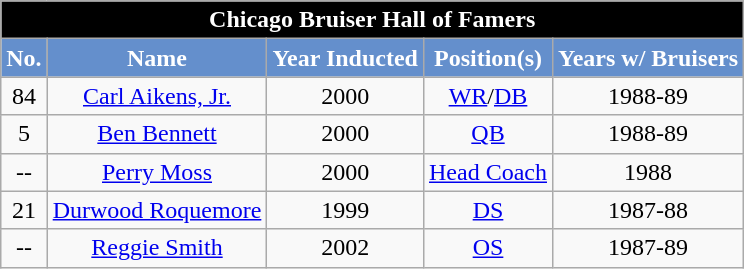<table class="wikitable sortable" style="text-align:center">
<tr>
<td colspan="5" style= "background: black; color: white"><strong>Chicago Bruiser Hall of Famers</strong></td>
</tr>
<tr>
<th style="background: #648fcc; color: white">No.</th>
<th style="background: #648fcc; color: white">Name</th>
<th style="background: #648fcc; color: white">Year Inducted</th>
<th style="background: #648fcc; color: white">Position(s)</th>
<th style="background: #648fcc; color: white">Years w/ Bruisers</th>
</tr>
<tr>
<td style="text-align:center;">84</td>
<td><a href='#'>Carl Aikens, Jr.</a></td>
<td style="text-align:center;">2000</td>
<td style="text-align:center;"><a href='#'>WR</a>/<a href='#'>DB</a></td>
<td style="text-align:center;">1988-89</td>
</tr>
<tr>
<td style="text-align:center;">5</td>
<td><a href='#'>Ben Bennett</a></td>
<td style="text-align:center;">2000</td>
<td style="text-align:center;"><a href='#'>QB</a></td>
<td style="text-align:center;">1988-89</td>
</tr>
<tr>
<td style="text-align:center;">--</td>
<td><a href='#'>Perry Moss</a></td>
<td style="text-align:center;">2000</td>
<td style="text-align:center;"><a href='#'>Head Coach</a></td>
<td style="text-align:center;">1988</td>
</tr>
<tr>
<td style="text-align:center;">21</td>
<td><a href='#'>Durwood Roquemore</a></td>
<td style="text-align:center;">1999</td>
<td style="text-align:center;"><a href='#'>DS</a></td>
<td style="text-align:center;">1987-88</td>
</tr>
<tr>
<td style="text-align:center;">--</td>
<td><a href='#'>Reggie Smith</a></td>
<td style="text-align:center;">2002</td>
<td style="text-align:center;"><a href='#'>OS</a></td>
<td style="text-align:center;">1987-89</td>
</tr>
</table>
